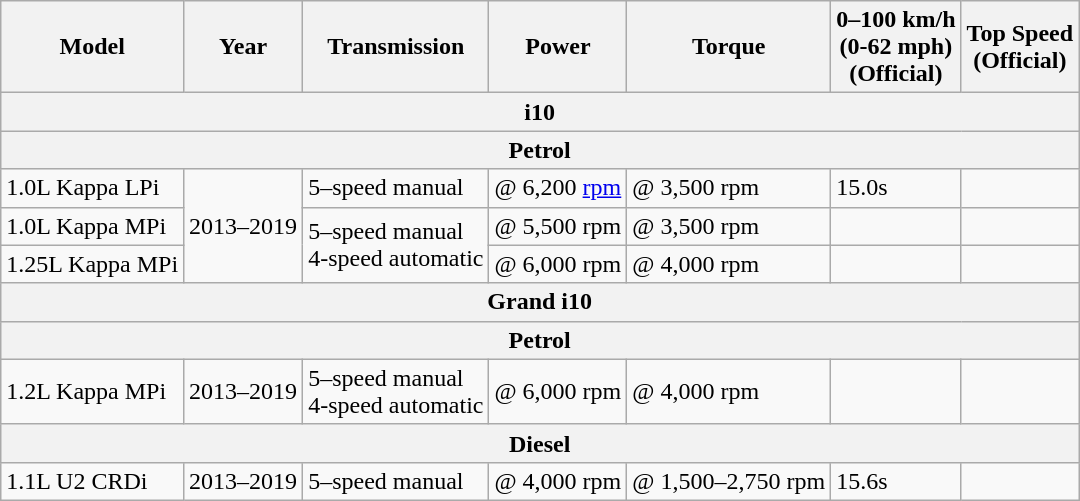<table class="wikitable">
<tr>
<th>Model</th>
<th>Year</th>
<th>Transmission</th>
<th>Power</th>
<th>Torque</th>
<th>0–100 km/h<br>(0-62 mph)<br>(Official)</th>
<th>Top Speed<br>(Official)</th>
</tr>
<tr>
<th colspan="7">i10</th>
</tr>
<tr>
<th colspan="7">Petrol</th>
</tr>
<tr>
<td>1.0L Kappa LPi</td>
<td rowspan="3">2013–2019</td>
<td>5–speed manual</td>
<td> @ 6,200 <a href='#'>rpm</a></td>
<td> @ 3,500 rpm</td>
<td>15.0s</td>
<td></td>
</tr>
<tr>
<td>1.0L Kappa MPi</td>
<td rowspan="2">5–speed manual<br>4-speed automatic</td>
<td> @ 5,500 rpm</td>
<td> @ 3,500 rpm</td>
<td></td>
<td></td>
</tr>
<tr>
<td>1.25L Kappa MPi</td>
<td> @ 6,000 rpm</td>
<td> @ 4,000 rpm</td>
<td></td>
<td></td>
</tr>
<tr>
<th colspan="7">Grand i10</th>
</tr>
<tr>
<th colspan="7">Petrol</th>
</tr>
<tr>
<td>1.2L Kappa MPi</td>
<td>2013–2019</td>
<td>5–speed manual<br>4-speed automatic</td>
<td> @ 6,000 rpm</td>
<td> @ 4,000 rpm</td>
<td></td>
<td></td>
</tr>
<tr>
<th colspan="7">Diesel</th>
</tr>
<tr>
<td>1.1L U2 CRDi</td>
<td>2013–2019</td>
<td>5–speed manual</td>
<td> @ 4,000 rpm</td>
<td> @ 1,500–2,750 rpm</td>
<td>15.6s</td>
<td></td>
</tr>
</table>
